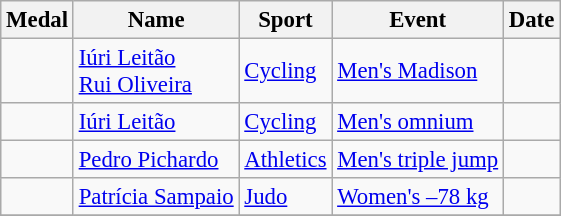<table class="wikitable sortable" style="font-size: 95%;">
<tr>
<th>Medal</th>
<th>Name</th>
<th>Sport</th>
<th>Event</th>
<th>Date</th>
</tr>
<tr>
<td></td>
<td><a href='#'>Iúri Leitão</a><br><a href='#'>Rui Oliveira</a></td>
<td><a href='#'>Cycling</a></td>
<td><a href='#'>Men's Madison</a></td>
<td></td>
</tr>
<tr>
<td></td>
<td><a href='#'>Iúri Leitão</a></td>
<td><a href='#'>Cycling</a></td>
<td><a href='#'>Men's omnium</a></td>
<td></td>
</tr>
<tr>
<td></td>
<td><a href='#'>Pedro Pichardo</a></td>
<td><a href='#'>Athletics</a></td>
<td><a href='#'>Men's triple jump</a></td>
<td></td>
</tr>
<tr>
<td></td>
<td><a href='#'>Patrícia Sampaio</a></td>
<td><a href='#'>Judo</a></td>
<td><a href='#'>Women's –78 kg</a></td>
<td></td>
</tr>
<tr>
</tr>
</table>
